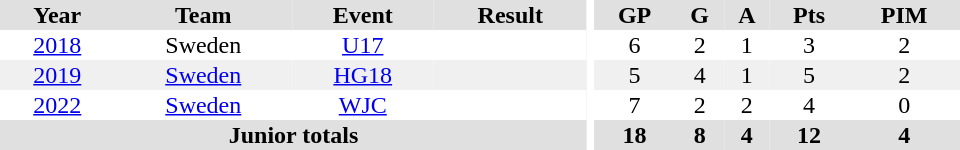<table border="0" cellpadding="1" cellspacing="0" ID="Table3" style="text-align:center; width:40em">
<tr bgcolor="#e0e0e0">
<th>Year</th>
<th>Team</th>
<th>Event</th>
<th>Result</th>
<th rowspan="99" bgcolor="#ffffff"></th>
<th>GP</th>
<th>G</th>
<th>A</th>
<th>Pts</th>
<th>PIM</th>
</tr>
<tr style="text-align:center;">
<td><a href='#'>2018</a></td>
<td>Sweden</td>
<td><a href='#'>U17</a></td>
<td></td>
<td>6</td>
<td>2</td>
<td>1</td>
<td>3</td>
<td>2</td>
</tr>
<tr style="text-align:center; background:#f0f0f0;">
<td><a href='#'>2019</a></td>
<td><a href='#'>Sweden</a></td>
<td><a href='#'>HG18</a></td>
<td></td>
<td>5</td>
<td>4</td>
<td>1</td>
<td>5</td>
<td>2</td>
</tr>
<tr>
<td><a href='#'>2022</a></td>
<td><a href='#'>Sweden</a></td>
<td><a href='#'>WJC</a></td>
<td></td>
<td>7</td>
<td>2</td>
<td>2</td>
<td>4</td>
<td>0</td>
</tr>
<tr style="text-align:center; background:#e0e0e0;">
<th colspan="4">Junior totals</th>
<th>18</th>
<th>8</th>
<th>4</th>
<th>12</th>
<th>4</th>
</tr>
</table>
